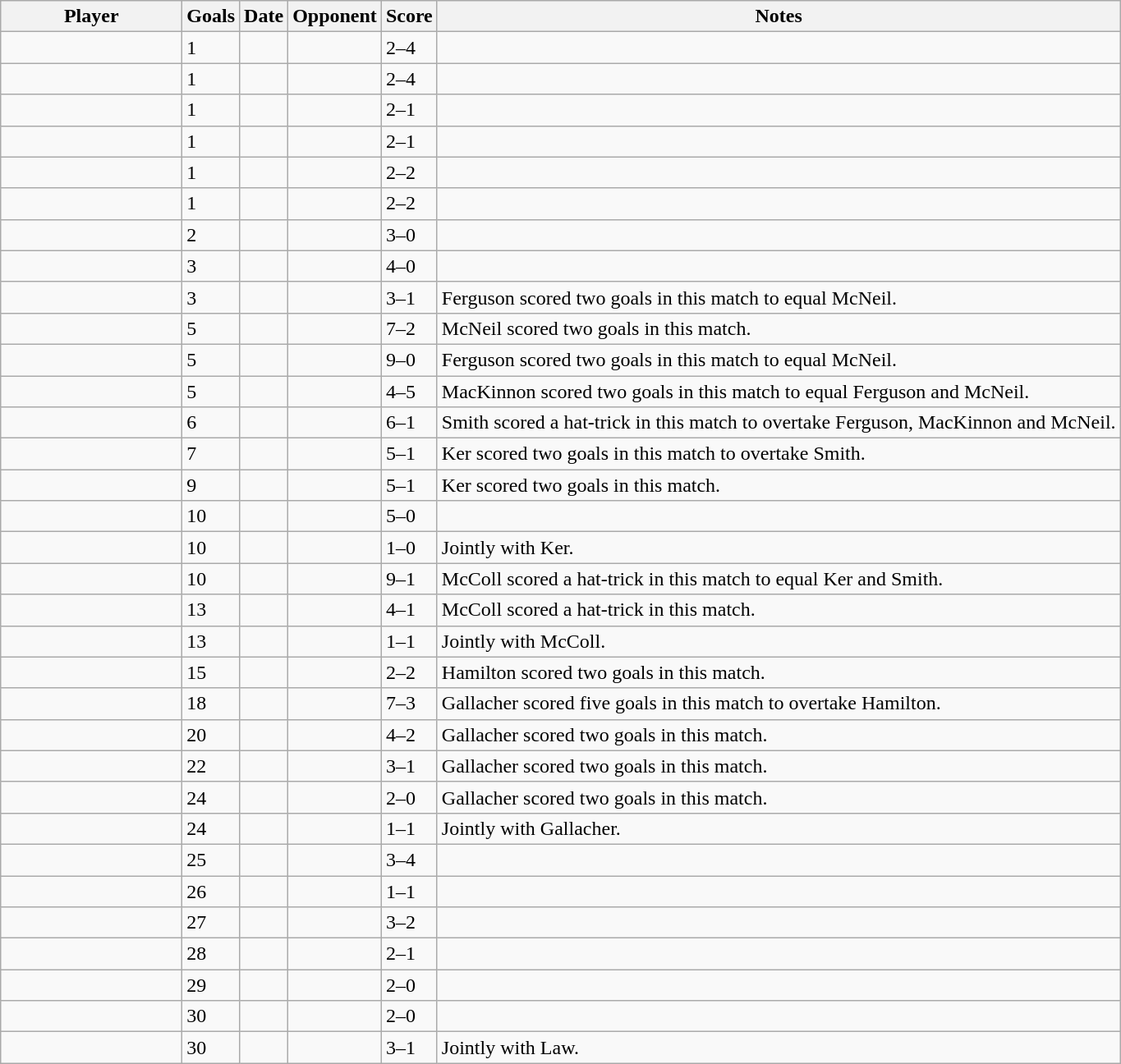<table class="wikitable sortable" style="text-align: left;">
<tr>
<th width="140">Player</th>
<th>Goals</th>
<th>Date</th>
<th>Opponent</th>
<th>Score</th>
<th>Notes</th>
</tr>
<tr>
<td></td>
<td>1</td>
<td></td>
<td></td>
<td>2–4</td>
<td></td>
</tr>
<tr>
<td></td>
<td>1</td>
<td></td>
<td></td>
<td>2–4</td>
<td></td>
</tr>
<tr>
<td></td>
<td>1</td>
<td></td>
<td></td>
<td>2–1</td>
<td></td>
</tr>
<tr>
<td></td>
<td>1</td>
<td></td>
<td></td>
<td>2–1</td>
<td></td>
</tr>
<tr>
<td></td>
<td>1</td>
<td></td>
<td></td>
<td>2–2</td>
<td></td>
</tr>
<tr>
<td></td>
<td>1</td>
<td></td>
<td></td>
<td>2–2</td>
<td></td>
</tr>
<tr>
<td></td>
<td>2</td>
<td></td>
<td></td>
<td>3–0</td>
<td></td>
</tr>
<tr>
<td></td>
<td>3</td>
<td></td>
<td></td>
<td>4–0</td>
<td></td>
</tr>
<tr>
<td></td>
<td>3</td>
<td></td>
<td></td>
<td>3–1</td>
<td>Ferguson scored two goals in this match to equal McNeil.</td>
</tr>
<tr>
<td></td>
<td>5</td>
<td></td>
<td></td>
<td>7–2</td>
<td>McNeil scored two goals in this match.</td>
</tr>
<tr>
<td></td>
<td>5</td>
<td></td>
<td></td>
<td>9–0</td>
<td>Ferguson scored two goals in this match to equal McNeil.</td>
</tr>
<tr>
<td></td>
<td>5</td>
<td></td>
<td></td>
<td>4–5</td>
<td>MacKinnon scored two goals in this match to equal Ferguson and McNeil.</td>
</tr>
<tr>
<td></td>
<td>6</td>
<td></td>
<td></td>
<td>6–1</td>
<td>Smith scored a hat-trick in this match to overtake Ferguson, MacKinnon and McNeil.</td>
</tr>
<tr>
<td></td>
<td>7</td>
<td></td>
<td></td>
<td>5–1</td>
<td>Ker scored two goals in this match to overtake Smith.</td>
</tr>
<tr>
<td></td>
<td>9</td>
<td></td>
<td></td>
<td>5–1</td>
<td>Ker scored two goals in this match.</td>
</tr>
<tr>
<td></td>
<td>10</td>
<td></td>
<td></td>
<td>5–0</td>
<td></td>
</tr>
<tr>
<td></td>
<td>10</td>
<td></td>
<td></td>
<td>1–0</td>
<td>Jointly with Ker.</td>
</tr>
<tr>
<td></td>
<td>10</td>
<td></td>
<td></td>
<td>9–1</td>
<td>McColl scored a hat-trick in this match to equal Ker and Smith.</td>
</tr>
<tr>
<td></td>
<td>13</td>
<td></td>
<td></td>
<td>4–1</td>
<td>McColl scored a hat-trick in this match.</td>
</tr>
<tr>
<td></td>
<td>13</td>
<td></td>
<td></td>
<td>1–1</td>
<td>Jointly with McColl.</td>
</tr>
<tr>
<td></td>
<td>15</td>
<td></td>
<td></td>
<td>2–2</td>
<td>Hamilton scored two goals in this match.</td>
</tr>
<tr>
<td></td>
<td>18</td>
<td></td>
<td></td>
<td>7–3</td>
<td>Gallacher scored five goals in this match to overtake Hamilton.</td>
</tr>
<tr>
<td></td>
<td>20</td>
<td></td>
<td></td>
<td>4–2</td>
<td>Gallacher scored two goals in this match.</td>
</tr>
<tr>
<td></td>
<td>22</td>
<td></td>
<td></td>
<td>3–1</td>
<td>Gallacher scored two goals in this match.</td>
</tr>
<tr>
<td></td>
<td>24</td>
<td></td>
<td></td>
<td>2–0</td>
<td>Gallacher scored two goals in this match.</td>
</tr>
<tr>
<td></td>
<td>24</td>
<td></td>
<td></td>
<td>1–1</td>
<td>Jointly with Gallacher.</td>
</tr>
<tr>
<td></td>
<td>25</td>
<td></td>
<td></td>
<td>3–4</td>
<td></td>
</tr>
<tr>
<td></td>
<td>26</td>
<td></td>
<td></td>
<td>1–1</td>
<td></td>
</tr>
<tr>
<td></td>
<td>27</td>
<td></td>
<td></td>
<td>3–2</td>
<td></td>
</tr>
<tr>
<td></td>
<td>28</td>
<td></td>
<td></td>
<td>2–1</td>
<td></td>
</tr>
<tr>
<td></td>
<td>29</td>
<td></td>
<td></td>
<td>2–0</td>
<td></td>
</tr>
<tr>
<td></td>
<td>30</td>
<td></td>
<td></td>
<td>2–0</td>
<td></td>
</tr>
<tr>
<td></td>
<td>30</td>
<td></td>
<td></td>
<td>3–1</td>
<td>Jointly with Law.</td>
</tr>
</table>
